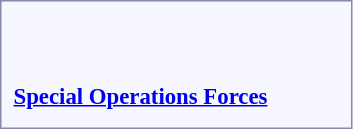<table style="border:1px solid #8888aa; background-color:#f7f8ff; padding:5px; font-size:95%; margin: 0px 12px 12px 0px;">
<tr style="text-align:center;">
<td rowspan=2><strong></strong></td>
<td colspan=2 rowspan=2></td>
<td colspan=2></td>
<td colspan=2></td>
<td colspan=2></td>
<td colspan=2></td>
<td colspan=2></td>
<td colspan=2></td>
<td colspan=2></td>
<td colspan=2></td>
<td colspan=2></td>
<td colspan=2></td>
<td colspan=2></td>
</tr>
<tr style="text-align:center;">
<td colspan=2><br></td>
<td colspan=2><br></td>
<td colspan=2><br></td>
<td colspan=2><br></td>
<td colspan=2><br></td>
<td colspan=2><br></td>
<td colspan=2><br></td>
<td colspan=2><br></td>
<td colspan=2><br></td>
<td colspan=2><br></td>
<td colspan=2><br><br></td>
</tr>
<tr style="text-align:center;">
<td rowspan=2><strong> <a href='#'>Special Operations Forces</a></strong></td>
<td colspan=2 rowspan=2></td>
<td colspan=2></td>
<td colspan=2></td>
<td colspan=2></td>
<td colspan=2></td>
<td colspan=2></td>
<td colspan=2></td>
<td colspan=2></td>
<td colspan=2></td>
<td colspan=2></td>
<td colspan=2></td>
<td colspan=2></td>
</tr>
<tr style="text-align:center;">
<td colspan=2><br></td>
<td colspan=2><br></td>
<td colspan=2><br></td>
<td colspan=2><br></td>
<td colspan=2><br></td>
<td colspan=2><br></td>
<td colspan=2><br></td>
<td colspan=2><br></td>
<td colspan=2><br></td>
<td colspan=2><br></td>
<td colspan=2><br></td>
</tr>
<tr>
</tr>
</table>
